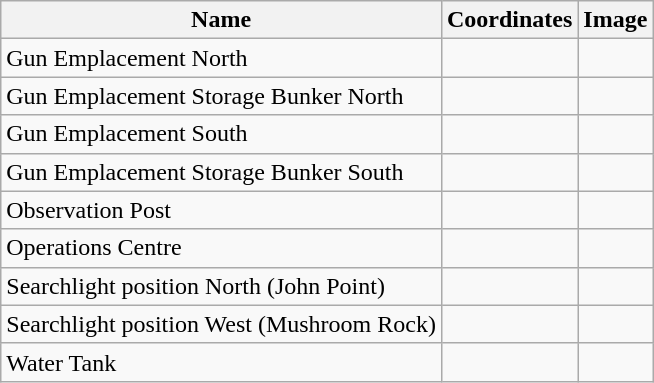<table class="wikitable sortable">
<tr>
<th>Name</th>
<th>Coordinates</th>
<th>Image</th>
</tr>
<tr>
<td>Gun Emplacement North</td>
<td></td>
<td></td>
</tr>
<tr>
<td>Gun Emplacement Storage Bunker North</td>
<td></td>
<td></td>
</tr>
<tr>
<td>Gun Emplacement South</td>
<td></td>
<td></td>
</tr>
<tr>
<td>Gun Emplacement Storage Bunker South</td>
<td></td>
<td></td>
</tr>
<tr>
<td>Observation Post</td>
<td></td>
<td></td>
</tr>
<tr>
<td>Operations Centre</td>
<td></td>
<td></td>
</tr>
<tr>
<td>Searchlight position North (John Point)</td>
<td></td>
<td></td>
</tr>
<tr>
<td>Searchlight position West (Mushroom Rock)</td>
<td></td>
<td></td>
</tr>
<tr>
<td>Water Tank</td>
<td></td>
<td></td>
</tr>
</table>
